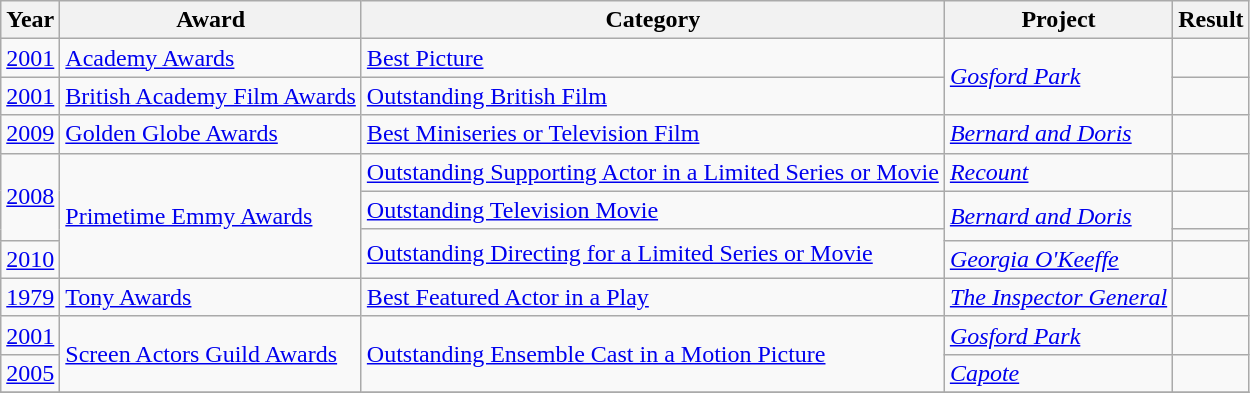<table class="wikitable">
<tr>
<th>Year</th>
<th>Award</th>
<th>Category</th>
<th>Project</th>
<th>Result</th>
</tr>
<tr>
<td><a href='#'>2001</a></td>
<td><a href='#'>Academy Awards</a></td>
<td><a href='#'>Best Picture</a></td>
<td rowspan=2><em><a href='#'>Gosford Park</a></em></td>
<td></td>
</tr>
<tr>
<td><a href='#'>2001</a></td>
<td><a href='#'>British Academy Film Awards</a></td>
<td><a href='#'>Outstanding British Film</a></td>
<td></td>
</tr>
<tr>
<td><a href='#'>2009</a></td>
<td><a href='#'>Golden Globe Awards</a></td>
<td><a href='#'>Best Miniseries or Television Film</a></td>
<td><em><a href='#'>Bernard and Doris</a></em></td>
<td></td>
</tr>
<tr>
<td rowspan=3><a href='#'>2008</a></td>
<td rowspan=4><a href='#'>Primetime Emmy Awards</a></td>
<td><a href='#'>Outstanding Supporting Actor in a Limited Series or Movie</a></td>
<td><em><a href='#'>Recount</a></em></td>
<td></td>
</tr>
<tr>
<td><a href='#'>Outstanding Television Movie</a></td>
<td rowspan=2><em><a href='#'>Bernard and Doris</a></em></td>
<td></td>
</tr>
<tr>
<td rowspan=2><a href='#'>Outstanding Directing for a Limited Series or Movie</a></td>
<td></td>
</tr>
<tr>
<td><a href='#'>2010</a></td>
<td><em><a href='#'>Georgia O'Keeffe</a></em></td>
<td></td>
</tr>
<tr>
<td><a href='#'>1979</a></td>
<td><a href='#'>Tony Awards</a></td>
<td><a href='#'>Best Featured Actor in a Play</a></td>
<td><em><a href='#'>The Inspector General</a></em></td>
<td></td>
</tr>
<tr>
<td><a href='#'>2001</a></td>
<td rowspan=2><a href='#'>Screen Actors Guild Awards</a></td>
<td rowspan=2><a href='#'>Outstanding Ensemble Cast in a Motion Picture</a></td>
<td><em><a href='#'>Gosford Park</a></em></td>
<td></td>
</tr>
<tr>
<td><a href='#'>2005</a></td>
<td><em><a href='#'>Capote</a></em></td>
<td></td>
</tr>
<tr>
</tr>
</table>
